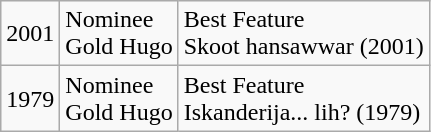<table class="wikitable">
<tr>
<td rowspan="1">2001</td>
<td rowspan="1">Nominee<br>Gold Hugo</td>
<td>Best Feature<br>Skoot hansawwar (2001)</td>
</tr>
<tr>
<td rowspan="1">1979</td>
<td rowspan="1">Nominee<br>Gold Hugo</td>
<td>Best Feature<br>Iskanderija... lih? (1979)</td>
</tr>
</table>
